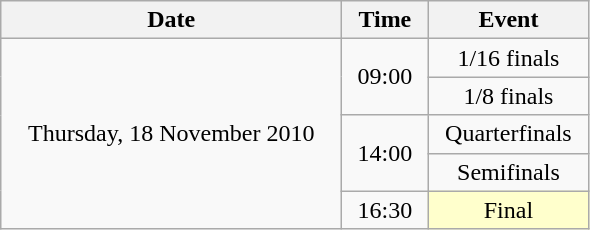<table class = "wikitable" style="text-align:center;">
<tr>
<th width=220>Date</th>
<th width=50>Time</th>
<th width=100>Event</th>
</tr>
<tr>
<td rowspan=5>Thursday, 18 November 2010</td>
<td rowspan=2>09:00</td>
<td>1/16 finals</td>
</tr>
<tr>
<td>1/8 finals</td>
</tr>
<tr>
<td rowspan=2>14:00</td>
<td>Quarterfinals</td>
</tr>
<tr>
<td>Semifinals</td>
</tr>
<tr>
<td>16:30</td>
<td bgcolor=ffffcc>Final</td>
</tr>
</table>
